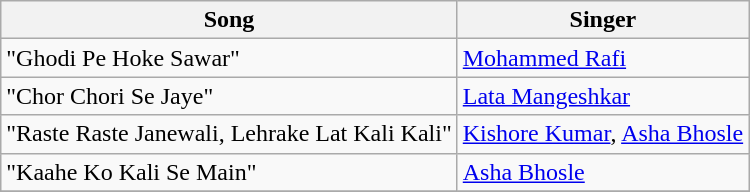<table class="wikitable">
<tr>
<th>Song</th>
<th>Singer</th>
</tr>
<tr>
<td>"Ghodi Pe Hoke Sawar"</td>
<td><a href='#'>Mohammed Rafi</a></td>
</tr>
<tr>
<td>"Chor Chori Se Jaye"</td>
<td><a href='#'>Lata Mangeshkar</a></td>
</tr>
<tr>
<td>"Raste Raste Janewali, Lehrake Lat Kali Kali"</td>
<td><a href='#'>Kishore Kumar</a>, <a href='#'>Asha Bhosle</a></td>
</tr>
<tr>
<td>"Kaahe Ko Kali Se Main"</td>
<td><a href='#'>Asha Bhosle</a></td>
</tr>
<tr>
</tr>
</table>
